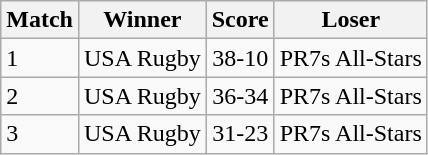<table class="wikitable">
<tr>
<th>Match</th>
<th>Winner</th>
<th>Score</th>
<th>Loser</th>
</tr>
<tr>
<td>1</td>
<td align="center">USA Rugby</td>
<td align="center">38-10</td>
<td align="center">PR7s All-Stars</td>
</tr>
<tr>
<td>2</td>
<td align="center">USA Rugby</td>
<td align="center">36-34</td>
<td align="center">PR7s All-Stars</td>
</tr>
<tr>
<td>3</td>
<td align="center">USA Rugby</td>
<td align="center">31-23</td>
<td align="center">PR7s All-Stars</td>
</tr>
</table>
